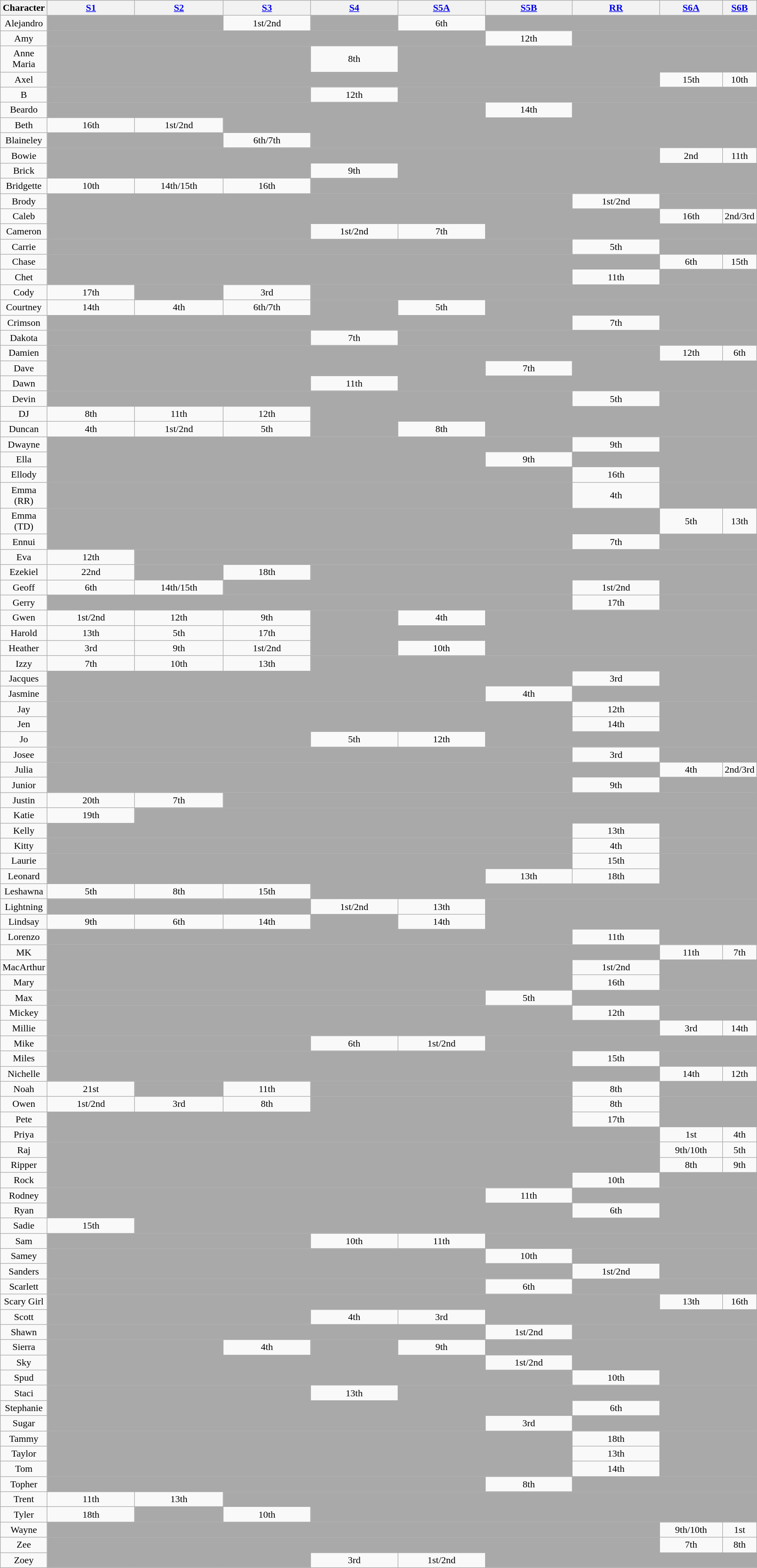<table class="wikitable sortable" style="margin: auto; text-align: center;">
<tr>
<th>Character</th>
<th width= "13%"><a href='#'>S1</a></th>
<th width= "13%"><a href='#'>S2</a></th>
<th width= "13%"><a href='#'>S3</a></th>
<th width= "13%"><a href='#'>S4</a></th>
<th width= "13%"><a href='#'>S5A</a></th>
<th width= "13%"><a href='#'>S5B</a></th>
<th width= "13%"><a href='#'>RR</a></th>
<th width= "13%"><a href='#'>S6A</a></th>
<th width= "13%"><a href='#'>S6B</a></th>
</tr>
<tr>
<td><div>Alejandro</div></td>
<td style="background:darkgrey;" colspan="2"></td>
<td>1st/2nd</td>
<td style="background:darkgrey;" colspan="1"></td>
<td>6th</td>
<td style="background:darkgrey;" colspan="4"></td>
</tr>
<tr>
<td><div>Amy</div></td>
<td style="background:darkgrey;" colspan="5"></td>
<td>12th</td>
<td style="background:darkgrey;" colspan="5"></td>
</tr>
<tr>
<td><div>Anne Maria</div></td>
<td style="background:darkgrey;" colspan="3"></td>
<td>8th</td>
<td style="background:darkgrey;" colspan="5"></td>
</tr>
<tr>
<td><div>Axel</div></td>
<td style="background:darkgrey;" colspan="7"></td>
<td>15th</td>
<td>10th</td>
</tr>
<tr>
<td><div>B</div></td>
<td style="background:darkgrey;" colspan="3"></td>
<td>12th</td>
<td style="background:darkgrey;" colspan="5"></td>
</tr>
<tr>
<td><div>Beardo</div></td>
<td style="background:darkgrey;" colspan="5"></td>
<td>14th</td>
<td style="background:darkgrey;" colspan="3"></td>
</tr>
<tr>
<td><div>Beth</div></td>
<td>16th</td>
<td>1st/2nd</td>
<td style="background:darkgrey;" colspan="7"></td>
</tr>
<tr>
<td><div>Blaineley</div></td>
<td style="background:darkgrey;" colspan="2"></td>
<td>6th/7th</td>
<td style="background:darkgrey;" colspan="6"></td>
</tr>
<tr>
<td><div>Bowie</div></td>
<td style="background:darkgrey;" colspan="7"></td>
<td>2nd</td>
<td>11th</td>
</tr>
<tr>
<td><div>Brick</div></td>
<td style="background:darkgrey;" colspan="3"></td>
<td>9th</td>
<td style="background:darkgrey;" colspan="5"></td>
</tr>
<tr>
<td><div>Bridgette</div></td>
<td>10th</td>
<td>14th/15th</td>
<td>16th</td>
<td style="background:darkgrey;" colspan="6"></td>
</tr>
<tr>
<td><div>Brody</div></td>
<td style="background:darkgrey;" colspan="6"></td>
<td>1st/2nd</td>
<td style="background:darkgrey;" colspan="2"></td>
</tr>
<tr>
<td><div>Caleb</div></td>
<td style="background:darkgrey;" colspan="7"></td>
<td>16th</td>
<td>2nd/3rd</td>
</tr>
<tr>
<td><div>Cameron</div></td>
<td style="background:darkgrey;" colspan="3"></td>
<td>1st/2nd</td>
<td>7th</td>
<td style="background:darkgrey;" colspan="4"></td>
</tr>
<tr>
<td><div>Carrie</div></td>
<td style="background:darkgrey;" colspan="6"></td>
<td>5th</td>
<td style="background:darkgrey;" colspan="2"></td>
</tr>
<tr>
<td><div>Chase</div></td>
<td style="background:darkgrey;" colspan="7"></td>
<td>6th</td>
<td>15th</td>
</tr>
<tr>
<td><div>Chet</div></td>
<td style="background:darkgrey;" colspan="6"></td>
<td>11th</td>
<td style="background:darkgrey;" colspan="2"></td>
</tr>
<tr>
<td><div>Cody</div></td>
<td>17th</td>
<td style="background:darkgrey;" colspan="1"></td>
<td>3rd</td>
<td style="background:darkgrey;" colspan="6"></td>
</tr>
<tr>
<td><div>Courtney</div></td>
<td>14th</td>
<td>4th</td>
<td>6th/7th</td>
<td style="background:darkgrey;" colspan="1"></td>
<td>5th</td>
<td style="background:darkgrey;" colspan="4"></td>
</tr>
<tr>
<td><div>Crimson</div></td>
<td style="background:darkgrey;" colspan="6"></td>
<td>7th</td>
<td style="background:darkgrey;" colspan="2"></td>
</tr>
<tr>
<td><div>Dakota</div></td>
<td style="background:darkgrey;" colspan="3"></td>
<td>7th</td>
<td style="background:darkgrey;" colspan="5"></td>
</tr>
<tr>
<td><div>Damien</div></td>
<td style="background:darkgrey;" colspan="7"></td>
<td>12th</td>
<td>6th</td>
</tr>
<tr>
<td><div>Dave</div></td>
<td style="background:darkgrey;" colspan="5"></td>
<td>7th</td>
<td style="background:darkgrey;" colspan="3"></td>
</tr>
<tr>
<td><div>Dawn</div></td>
<td style="background:darkgrey;" colspan="3"></td>
<td>11th</td>
<td style="background:darkgrey;" colspan="5"></td>
</tr>
<tr>
<td><div>Devin</div></td>
<td style="background:darkgrey;" colspan="6"></td>
<td>5th</td>
<td style="background:darkgrey;" colspan="2"></td>
</tr>
<tr>
<td><div>DJ</div></td>
<td>8th</td>
<td>11th</td>
<td>12th</td>
<td style="background:darkgrey;" colspan="6"></td>
</tr>
<tr>
<td><div>Duncan</div></td>
<td>4th</td>
<td>1st/2nd</td>
<td>5th</td>
<td style="background:darkgrey;" colspan="1"></td>
<td>8th</td>
<td style="background:darkgrey;" colspan="4"></td>
</tr>
<tr>
<td><div>Dwayne</div></td>
<td style="background:darkgrey;" colspan="6"></td>
<td>9th</td>
<td style="background:darkgrey;" colspan="2"></td>
</tr>
<tr>
<td><div>Ella</div></td>
<td style="background:darkgrey;" colspan="5"></td>
<td>9th</td>
<td style="background:darkgrey;" colspan="3"></td>
</tr>
<tr>
<td><div>Ellody</div></td>
<td style="background:darkgrey;" colspan="6"></td>
<td>16th</td>
<td style="background:darkgrey;" colspan="2"></td>
</tr>
<tr>
<td><div>Emma (RR)</div></td>
<td style="background:darkgrey;" colspan="6"></td>
<td>4th</td>
<td style="background:darkgrey;" colspan="2"></td>
</tr>
<tr>
<td><div>Emma (TD)</div></td>
<td style="background:darkgrey;" colspan="7"></td>
<td>5th</td>
<td>13th</td>
</tr>
<tr>
<td><div>Ennui</div></td>
<td style="background:darkgrey;" colspan="6"></td>
<td>7th</td>
<td style="background:darkgrey;" colspan="2"></td>
</tr>
<tr>
<td><div>Eva</div></td>
<td>12th</td>
<td style="background:darkgrey;" colspan="8"></td>
</tr>
<tr>
<td><div>Ezekiel</div></td>
<td>22nd</td>
<td style="background:darkgrey;" colspan="1"></td>
<td>18th</td>
<td style="background:darkgrey;" colspan="6"></td>
</tr>
<tr>
<td><div>Geoff</div></td>
<td>6th</td>
<td>14th/15th</td>
<td style="background:darkgrey;" colspan="4"></td>
<td>1st/2nd</td>
<td style="background:darkgrey;" colspan="2"></td>
</tr>
<tr>
<td><div>Gerry</div></td>
<td style="background:darkgrey;" colspan="6"></td>
<td>17th</td>
<td style="background:darkgrey;" colspan="2"></td>
</tr>
<tr>
<td><div>Gwen</div></td>
<td>1st/2nd</td>
<td>12th</td>
<td>9th</td>
<td style="background:darkgrey;" colspan="1"></td>
<td>4th</td>
<td style="background:darkgrey;" colspan="4"></td>
</tr>
<tr>
<td><div>Harold</div></td>
<td>13th</td>
<td>5th</td>
<td>17th</td>
<td style="background:darkgrey;" colspan="6"></td>
</tr>
<tr>
<td><div>Heather</div></td>
<td>3rd</td>
<td>9th</td>
<td>1st/2nd</td>
<td style="background:darkgrey;" colspan="1"></td>
<td>10th</td>
<td style="background:darkgrey;" colspan="4"></td>
</tr>
<tr>
<td><div>Izzy</div></td>
<td>7th</td>
<td>10th</td>
<td>13th</td>
<td style="background:darkgrey;" colspan="6"></td>
</tr>
<tr>
<td><div>Jacques</div></td>
<td style="background:darkgrey;" colspan="6"></td>
<td>3rd</td>
<td style="background:darkgrey;" colspan="2"></td>
</tr>
<tr>
<td><div>Jasmine</div></td>
<td style="background:darkgrey;" colspan="5"></td>
<td>4th</td>
<td style="background:darkgrey;" colspan="3"></td>
</tr>
<tr>
<td><div>Jay</div></td>
<td style="background:darkgrey;" colspan="6"></td>
<td>12th</td>
<td style="background:darkgrey;" colspan="2"></td>
</tr>
<tr>
<td><div>Jen</div></td>
<td style="background:darkgrey;" colspan="6"></td>
<td>14th</td>
<td style="background:darkgrey;" colspan="2"></td>
</tr>
<tr>
<td><div>Jo</div></td>
<td style="background:darkgrey;" colspan="3"></td>
<td>5th</td>
<td>12th</td>
<td style="background:darkgrey;" colspan="4"></td>
</tr>
<tr>
<td><div>Josee</div></td>
<td style="background:darkgrey;" colspan="6"></td>
<td>3rd</td>
<td style="background:darkgrey;" colspan="2"></td>
</tr>
<tr>
<td><div>Julia</div></td>
<td style="background:darkgrey;" colspan="7"></td>
<td>4th</td>
<td>2nd/3rd</td>
</tr>
<tr>
<td><div>Junior</div></td>
<td style="background:darkgrey;" colspan="6"></td>
<td>9th</td>
<td style="background:darkgrey;" colspan="2"></td>
</tr>
<tr>
<td><div>Justin</div></td>
<td>20th</td>
<td>7th</td>
<td style="background:darkgrey;" colspan="7"></td>
</tr>
<tr>
<td><div>Katie</div></td>
<td>19th</td>
<td style="background:darkgrey;" colspan="8"></td>
</tr>
<tr>
<td><div>Kelly</div></td>
<td style="background:darkgrey;" colspan="6"></td>
<td>13th</td>
<td style="background:darkgrey;" colspan="2"></td>
</tr>
<tr>
<td><div>Kitty</div></td>
<td style="background:darkgrey;" colspan="6"></td>
<td>4th</td>
<td style="background:darkgrey;" colspan="2"></td>
</tr>
<tr>
<td><div>Laurie</div></td>
<td style="background:darkgrey;" colspan="6"></td>
<td>15th</td>
<td style="background:darkgrey;" colspan="2"></td>
</tr>
<tr>
<td><div>Leonard</div></td>
<td style="background:darkgrey;" colspan="5"></td>
<td>13th</td>
<td>18th</td>
<td style="background:darkgrey;" colspan="2"></td>
</tr>
<tr>
<td><div>Leshawna</div></td>
<td>5th</td>
<td>8th</td>
<td>15th</td>
<td style="background:darkgrey;" colspan="6"></td>
</tr>
<tr>
<td><div>Lightning</div></td>
<td style="background:darkgrey;" colspan="3"></td>
<td>1st/2nd</td>
<td>13th</td>
<td style="background:darkgrey;" colspan="4"></td>
</tr>
<tr>
<td><div>Lindsay</div></td>
<td>9th</td>
<td>6th</td>
<td>14th</td>
<td style="background:darkgrey;" colspan="1"></td>
<td>14th</td>
<td style="background:darkgrey;" colspan="4"></td>
</tr>
<tr>
<td><div>Lorenzo</div></td>
<td style="background:darkgrey;" colspan="6"></td>
<td>11th</td>
<td style="background:darkgrey;" colspan="2"></td>
</tr>
<tr>
<td><div>MK</div></td>
<td style="background:darkgrey;" colspan="7"></td>
<td>11th</td>
<td>7th</td>
</tr>
<tr>
<td><div>MacArthur</div></td>
<td style="background:darkgrey;" colspan="6"></td>
<td>1st/2nd</td>
<td style="background:darkgrey;" colspan="2"></td>
</tr>
<tr>
<td><div>Mary</div></td>
<td style="background:darkgrey;" colspan="6"></td>
<td>16th</td>
<td style="background:darkgrey;" colspan="2"></td>
</tr>
<tr>
<td><div>Max</div></td>
<td style="background:darkgrey;" colspan="5"></td>
<td>5th</td>
<td style="background:darkgrey;" colspan="3"></td>
</tr>
<tr>
<td><div>Mickey</div></td>
<td style="background:darkgrey;" colspan="6"></td>
<td>12th</td>
<td style="background:darkgrey;" colspan="2"></td>
</tr>
<tr>
<td><div>Millie</div></td>
<td style="background:darkgrey;" colspan="7"></td>
<td>3rd</td>
<td>14th</td>
</tr>
<tr>
<td><div>Mike</div></td>
<td style="background:darkgrey;" colspan="3"></td>
<td>6th</td>
<td>1st/2nd</td>
<td style="background:darkgrey;" colspan="4"></td>
</tr>
<tr>
<td><div>Miles</div></td>
<td style="background:darkgrey;" colspan="6"></td>
<td>15th</td>
<td style="background:darkgrey;" colspan="2"></td>
</tr>
<tr>
<td><div>Nichelle</div></td>
<td style="background:darkgrey;" colspan="7"></td>
<td>14th</td>
<td>12th</td>
</tr>
<tr>
<td><div>Noah</div></td>
<td>21st</td>
<td style="background:darkgrey;" colspan="1"></td>
<td>11th</td>
<td style="background:darkgrey;" colspan="3"></td>
<td>8th</td>
<td style="background:darkgrey;" colspan="2"></td>
</tr>
<tr>
<td><div>Owen</div></td>
<td>1st/2nd</td>
<td>3rd</td>
<td>8th</td>
<td style="background:darkgrey;" colspan="3"></td>
<td>8th</td>
<td style="background:darkgrey;" colspan="2"></td>
</tr>
<tr>
<td><div>Pete</div></td>
<td style="background:darkgrey;" colspan="6"></td>
<td>17th</td>
<td style="background:darkgrey;" colspan="2"></td>
</tr>
<tr>
<td><div>Priya</div></td>
<td style="background:darkgrey;" colspan="7"></td>
<td>1st</td>
<td>4th</td>
</tr>
<tr>
<td><div>Raj</div></td>
<td style="background:darkgrey;" colspan="7"></td>
<td>9th/10th</td>
<td>5th</td>
</tr>
<tr>
<td><div>Ripper</div></td>
<td style="background:darkgrey;" colspan="7"></td>
<td>8th</td>
<td>9th</td>
</tr>
<tr>
<td><div>Rock</div></td>
<td style="background:darkgrey;" colspan="6"></td>
<td>10th</td>
<td style="background:darkgrey;" colspan="2"></td>
</tr>
<tr>
<td><div>Rodney</div></td>
<td style="background:darkgrey;" colspan="5"></td>
<td>11th</td>
<td style="background:darkgrey;" colspan="3"></td>
</tr>
<tr>
<td><div>Ryan</div></td>
<td style="background:darkgrey;" colspan="6"></td>
<td>6th</td>
<td style="background:darkgrey;" colspan="2"></td>
</tr>
<tr>
<td><div>Sadie</div></td>
<td>15th</td>
<td style="background:darkgrey;" colspan="8"></td>
</tr>
<tr>
<td><div>Sam</div></td>
<td style="background:darkgrey;" colspan="3"></td>
<td>10th</td>
<td>11th</td>
<td style="background:darkgrey;" colspan="4"></td>
</tr>
<tr>
<td><div>Samey</div></td>
<td style="background:darkgrey;" colspan="5"></td>
<td>10th</td>
<td style="background:darkgrey;" colspan="3"></td>
</tr>
<tr>
<td><div>Sanders</div></td>
<td style="background:darkgrey;" colspan="6"></td>
<td>1st/2nd</td>
<td style="background:darkgrey;" colspan="2"></td>
</tr>
<tr>
<td><div>Scarlett</div></td>
<td style="background:darkgrey;" colspan="5"></td>
<td>6th</td>
<td style="background:darkgrey;" colspan="3"></td>
</tr>
<tr>
<td><div>Scary Girl</div></td>
<td style="background:darkgrey;" colspan="7"></td>
<td>13th</td>
<td>16th</td>
</tr>
<tr>
<td><div>Scott</div></td>
<td style="background:darkgrey;" colspan="3"></td>
<td>4th</td>
<td>3rd</td>
<td style="background:darkgrey;" colspan="4"></td>
</tr>
<tr>
<td><div>Shawn</div></td>
<td style="background:darkgrey;" colspan="5"></td>
<td>1st/2nd</td>
<td style="background:darkgrey;" colspan="3"></td>
</tr>
<tr>
<td><div>Sierra</div></td>
<td style="background:darkgrey;" colspan="2"></td>
<td>4th</td>
<td style="background:darkgrey;" colspan="1"></td>
<td>9th</td>
<td style="background:darkgrey;" colspan="4"></td>
</tr>
<tr>
<td><div>Sky</div></td>
<td style="background:darkgrey;" colspan="5"></td>
<td>1st/2nd</td>
<td style="background:darkgrey;" colspan="3"></td>
</tr>
<tr>
<td><div>Spud</div></td>
<td style="background:darkgrey;" colspan="6"></td>
<td>10th</td>
<td style="background:darkgrey;" colspan="2"></td>
</tr>
<tr>
<td><div>Staci</div></td>
<td style="background:darkgrey;" colspan="3"></td>
<td>13th</td>
<td style="background:darkgrey;" colspan="5"></td>
</tr>
<tr>
<td><div>Stephanie</div></td>
<td style="background:darkgrey;" colspan="6"></td>
<td>6th</td>
<td style="background:darkgrey;" colspan="2"></td>
</tr>
<tr>
<td><div>Sugar</div></td>
<td style="background:darkgrey;" colspan="5"></td>
<td>3rd</td>
<td style="background:darkgrey;" colspan="3"></td>
</tr>
<tr>
<td><div>Tammy</div></td>
<td style="background:darkgrey;" colspan="6"></td>
<td>18th</td>
<td style="background:darkgrey;" colspan="2"></td>
</tr>
<tr>
<td><div>Taylor</div></td>
<td style="background:darkgrey;" colspan="6"></td>
<td>13th</td>
<td style="background:darkgrey;" colspan="2"></td>
</tr>
<tr>
<td><div>Tom</div></td>
<td style="background:darkgrey;" colspan="6"></td>
<td>14th</td>
<td style="background:darkgrey;" colspan="2"></td>
</tr>
<tr>
<td><div>Topher</div></td>
<td style="background:darkgrey;" colspan="5"></td>
<td>8th</td>
<td style="background:darkgrey;" colspan="3"></td>
</tr>
<tr>
<td><div>Trent</div></td>
<td>11th</td>
<td>13th</td>
<td style="background:darkgrey;" colspan="7"></td>
</tr>
<tr>
<td><div>Tyler</div></td>
<td>18th</td>
<td style="background:darkgrey;" colspan="1"></td>
<td>10th</td>
<td style="background:darkgrey;" colspan="6"></td>
</tr>
<tr>
<td><div>Wayne</div></td>
<td style="background:darkgrey;" colspan="7"></td>
<td>9th/10th</td>
<td>1st</td>
</tr>
<tr>
<td><div>Zee</div></td>
<td style="background:darkgrey;" colspan="7"></td>
<td>7th</td>
<td>8th</td>
</tr>
<tr>
<td><div>Zoey</div></td>
<td style="background:darkgrey;" colspan="3"></td>
<td>3rd</td>
<td>1st/2nd</td>
<td style="background:darkgrey;" colspan="4"></td>
</tr>
</table>
